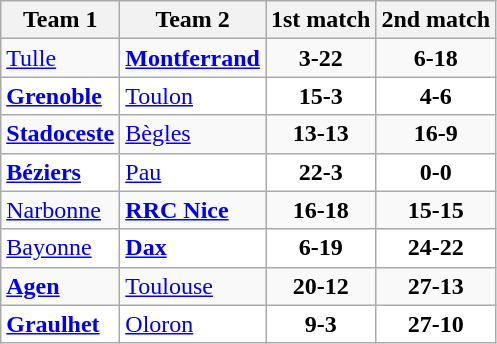<table class="wikitable">
<tr>
<th>Team 1</th>
<th>Team 2</th>
<th>1st match</th>
<th>2nd match</th>
</tr>
<tr>
<td><a href='#'>Tulle</a></td>
<td><strong><a href='#'>Montferrand</a></strong></td>
<td align="center"><strong>3-22</strong></td>
<td align="center"><strong>6-18</strong></td>
</tr>
<tr bgcolor="white">
<td><strong><a href='#'>Grenoble</a></strong></td>
<td><a href='#'>Toulon</a></td>
<td align="center"><strong>15-3</strong></td>
<td align="center"><strong>4-6</strong></td>
</tr>
<tr>
<td><strong><a href='#'>Stadoceste</a></strong></td>
<td><a href='#'>Bègles</a></td>
<td align="center"><strong>13-13</strong></td>
<td align="center"><strong>16-9</strong></td>
</tr>
<tr bgcolor="white">
<td><strong><a href='#'>Béziers</a></strong></td>
<td><a href='#'>Pau</a></td>
<td align="center"><strong>22-3</strong></td>
<td align="center"><strong>0-0</strong></td>
</tr>
<tr>
<td><a href='#'>Narbonne</a></td>
<td><strong><a href='#'>RRC Nice</a></strong></td>
<td align="center"><strong>16-18</strong></td>
<td align="center"><strong>15-15</strong></td>
</tr>
<tr bgcolor="white">
<td><a href='#'>Bayonne</a></td>
<td><strong><a href='#'>Dax</a></strong></td>
<td align="center"><strong>6-19</strong></td>
<td align="center"><strong>24-22</strong></td>
</tr>
<tr>
<td><strong><a href='#'>Agen</a></strong></td>
<td><a href='#'>Toulouse</a></td>
<td align="center"><strong>20-12</strong></td>
<td align="center"><strong>27-13</strong></td>
</tr>
<tr bgcolor="white">
<td><strong><a href='#'>Graulhet</a></strong></td>
<td><a href='#'>Oloron</a></td>
<td align="center"><strong>9-3</strong></td>
<td align="center"><strong>27-10</strong></td>
</tr>
</table>
